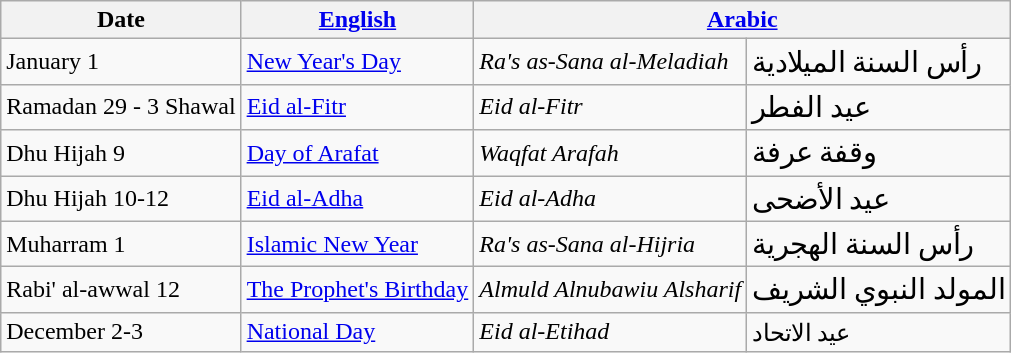<table class="wikitable">
<tr>
<th>Date</th>
<th><a href='#'>English</a></th>
<th colspan="2"><a href='#'>Arabic</a></th>
</tr>
<tr>
<td>January 1</td>
<td><a href='#'>New Year's Day</a></td>
<td><em>Ra's as-Sana al-Meladiah</em></td>
<td><big> رأس السنة الميلادية </big></td>
</tr>
<tr>
<td>Ramadan 29 - 3 Shawal</td>
<td><a href='#'>Eid al-Fitr</a></td>
<td><em>Eid al-Fitr</em></td>
<td><big> عيد الفطر </big></td>
</tr>
<tr>
<td>Dhu Hijah 9</td>
<td><a href='#'>Day of Arafat</a></td>
<td><em>Waqfat Arafah</em></td>
<td><big> وقفة عرفة  </big></td>
</tr>
<tr>
<td>Dhu Hijah 10-12</td>
<td><a href='#'>Eid al-Adha</a></td>
<td><em>Eid al-Adha</em></td>
<td><big> عيد الأضحى </big></td>
</tr>
<tr>
<td>Muharram 1</td>
<td><a href='#'>Islamic New Year</a></td>
<td><em>Ra's as-Sana al-Hijria</em></td>
<td><big> رأس السنة الهجرية </big></td>
</tr>
<tr>
<td>Rabi' al-awwal 12</td>
<td><a href='#'>The Prophet's Birthday</a></td>
<td><em>Almuld Alnubawiu Alsharif</em></td>
<td><big> المولد النبوي الشريف </big></td>
</tr>
<tr>
<td>December 2-3</td>
<td><a href='#'>National Day</a></td>
<td><em>Eid al-Etihad</em></td>
<td>عيد الاتحاد</td>
</tr>
</table>
